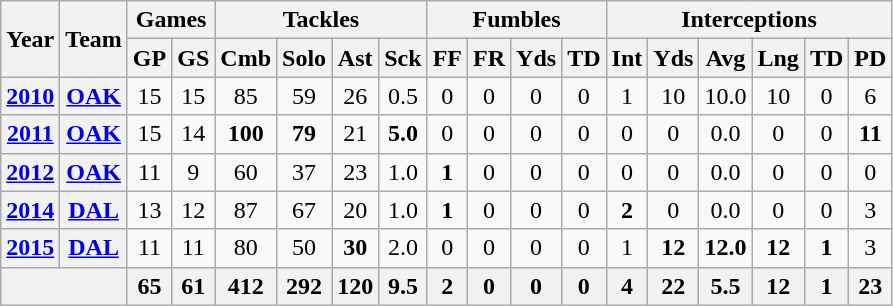<table class= "wikitable" style="text-align:center;">
<tr>
<th rowspan="2">Year</th>
<th rowspan="2">Team</th>
<th colspan="2">Games</th>
<th colspan="4">Tackles</th>
<th colspan="4">Fumbles</th>
<th colspan="6">Interceptions</th>
</tr>
<tr>
<th>GP</th>
<th>GS</th>
<th>Cmb</th>
<th>Solo</th>
<th>Ast</th>
<th>Sck</th>
<th>FF</th>
<th>FR</th>
<th>Yds</th>
<th>TD</th>
<th>Int</th>
<th>Yds</th>
<th>Avg</th>
<th>Lng</th>
<th>TD</th>
<th>PD</th>
</tr>
<tr>
<th><a href='#'>2010</a></th>
<th><a href='#'>OAK</a></th>
<td>15</td>
<td>15</td>
<td>85</td>
<td>59</td>
<td>26</td>
<td>0.5</td>
<td>0</td>
<td>0</td>
<td>0</td>
<td>0</td>
<td>1</td>
<td>10</td>
<td>10.0</td>
<td>10</td>
<td>0</td>
<td>6</td>
</tr>
<tr>
<th><a href='#'>2011</a></th>
<th><a href='#'>OAK</a></th>
<td>15</td>
<td>14</td>
<td><strong>100</strong></td>
<td><strong>79</strong></td>
<td>21</td>
<td><strong>5.0</strong></td>
<td>0</td>
<td>0</td>
<td>0</td>
<td>0</td>
<td>0</td>
<td>0</td>
<td>0.0</td>
<td>0</td>
<td>0</td>
<td><strong>11</strong></td>
</tr>
<tr>
<th><a href='#'>2012</a></th>
<th><a href='#'>OAK</a></th>
<td>11</td>
<td>9</td>
<td>60</td>
<td>37</td>
<td>23</td>
<td>1.0</td>
<td><strong>1</strong></td>
<td>0</td>
<td>0</td>
<td>0</td>
<td>0</td>
<td>0</td>
<td>0.0</td>
<td>0</td>
<td>0</td>
<td>0</td>
</tr>
<tr>
<th><a href='#'>2014</a></th>
<th><a href='#'>DAL</a></th>
<td>13</td>
<td>12</td>
<td>87</td>
<td>67</td>
<td>20</td>
<td>1.0</td>
<td><strong>1</strong></td>
<td>0</td>
<td>0</td>
<td>0</td>
<td><strong>2</strong></td>
<td>0</td>
<td>0.0</td>
<td>0</td>
<td>0</td>
<td>3</td>
</tr>
<tr>
<th><a href='#'>2015</a></th>
<th><a href='#'>DAL</a></th>
<td>11</td>
<td>11</td>
<td>80</td>
<td>50</td>
<td><strong>30</strong></td>
<td>2.0</td>
<td>0</td>
<td>0</td>
<td>0</td>
<td>0</td>
<td>1</td>
<td><strong>12</strong></td>
<td><strong>12.0</strong></td>
<td><strong>12</strong></td>
<td><strong>1</strong></td>
<td>3</td>
</tr>
<tr>
<th colspan="2"></th>
<th>65</th>
<th>61</th>
<th>412</th>
<th>292</th>
<th>120</th>
<th>9.5</th>
<th>2</th>
<th>0</th>
<th>0</th>
<th>0</th>
<th>4</th>
<th>22</th>
<th>5.5</th>
<th>12</th>
<th>1</th>
<th>23</th>
</tr>
</table>
